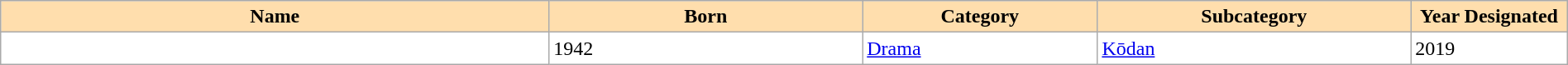<table class="wikitable sortable"  width="100%" style="background:#ffffff;">
<tr>
<th width="35%" align="left" style="background:#ffdead;">Name</th>
<th width="20%" align="left" style="background:#ffdead;">Born</th>
<th width="15%" align="left" style="background:#ffdead;">Category</th>
<th width="20%" align="left" style="background:#ffdead;">Subcategory</th>
<th width="10%" align="left" style="background:#ffdead;">Year Designated</th>
</tr>
<tr>
<td></td>
<td>1942</td>
<td><a href='#'>Drama</a></td>
<td><a href='#'>Kōdan</a></td>
<td>2019</td>
</tr>
</table>
